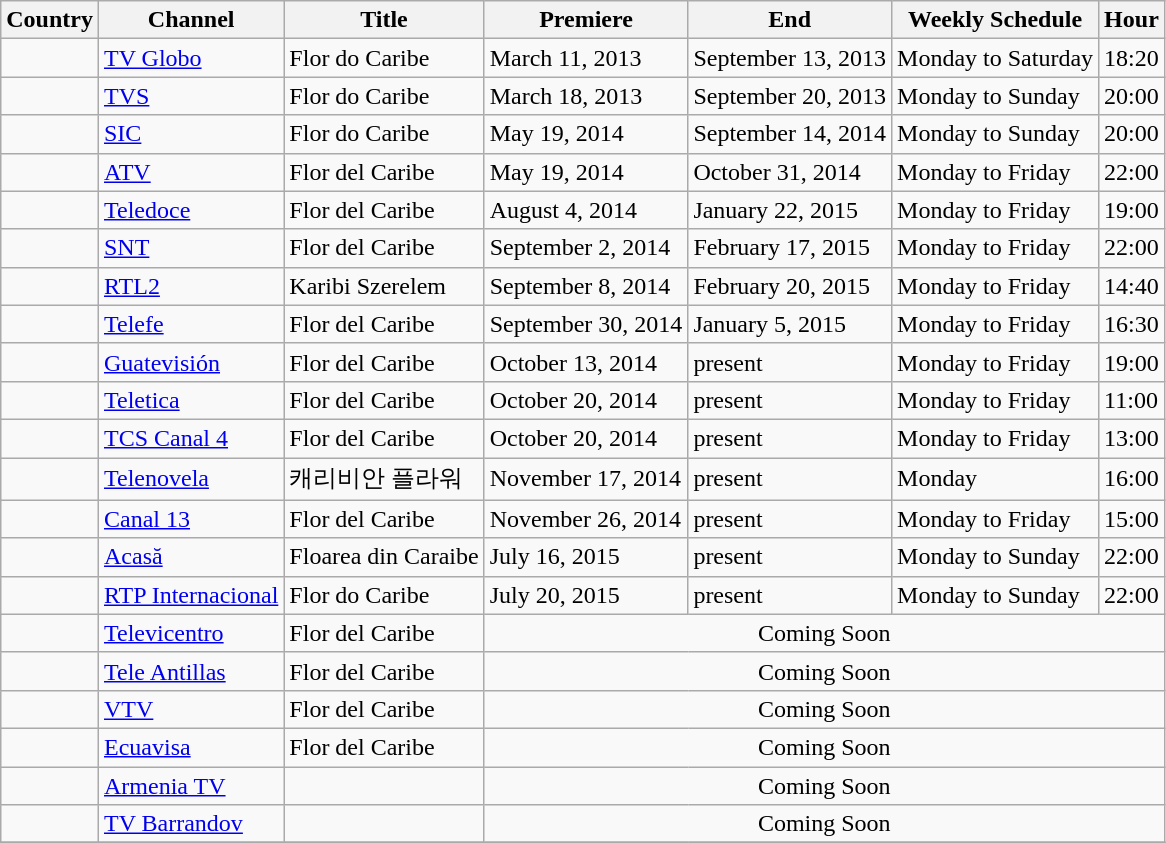<table class="wikitable">
<tr>
<th>Country</th>
<th>Channel</th>
<th>Title</th>
<th>Premiere</th>
<th>End</th>
<th>Weekly Schedule</th>
<th>Hour</th>
</tr>
<tr>
<td style="text-align: center;"></td>
<td><a href='#'>TV Globo</a></td>
<td>Flor do Caribe</td>
<td>March 11, 2013</td>
<td>September 13, 2013</td>
<td>Monday to Saturday</td>
<td>18:20</td>
</tr>
<tr>
<td style="text-align: center;"></td>
<td><a href='#'>TVS</a></td>
<td>Flor do Caribe</td>
<td>March 18, 2013</td>
<td>September 20, 2013</td>
<td>Monday to Sunday</td>
<td>20:00</td>
</tr>
<tr>
<td style="text-align: center;"></td>
<td><a href='#'>SIC</a></td>
<td>Flor do Caribe</td>
<td>May 19, 2014</td>
<td>September 14, 2014</td>
<td>Monday to Sunday</td>
<td>20:00</td>
</tr>
<tr>
<td style="text-align: center;"></td>
<td><a href='#'>ATV</a></td>
<td>Flor del Caribe</td>
<td>May 19, 2014</td>
<td>October 31, 2014</td>
<td>Monday to Friday</td>
<td>22:00</td>
</tr>
<tr>
<td style="text-align: center;"></td>
<td><a href='#'>Teledoce</a></td>
<td>Flor del Caribe</td>
<td>August 4, 2014</td>
<td>January 22, 2015</td>
<td>Monday to Friday</td>
<td>19:00</td>
</tr>
<tr>
<td style="text-align: center;"></td>
<td><a href='#'>SNT</a></td>
<td>Flor del Caribe</td>
<td>September 2, 2014</td>
<td>February 17, 2015</td>
<td>Monday to Friday</td>
<td>22:00</td>
</tr>
<tr>
<td style="text-align: center;"></td>
<td><a href='#'>RTL2</a></td>
<td>Karibi Szerelem</td>
<td>September 8, 2014</td>
<td>February 20, 2015</td>
<td>Monday to Friday</td>
<td>14:40</td>
</tr>
<tr>
<td style="text-align: center;"></td>
<td><a href='#'>Telefe</a></td>
<td>Flor del Caribe</td>
<td>September 30, 2014</td>
<td>January 5, 2015</td>
<td>Monday to Friday</td>
<td>16:30</td>
</tr>
<tr>
<td style="text-align: center;"></td>
<td><a href='#'>Guatevisión</a></td>
<td>Flor del Caribe</td>
<td>October 13, 2014</td>
<td>present</td>
<td>Monday to Friday</td>
<td>19:00</td>
</tr>
<tr>
<td style="text-align: center;"></td>
<td><a href='#'>Teletica</a></td>
<td>Flor del Caribe</td>
<td>October 20, 2014</td>
<td>present</td>
<td>Monday to Friday</td>
<td>11:00</td>
</tr>
<tr>
<td style="text-align: center;"></td>
<td><a href='#'>TCS Canal 4</a></td>
<td>Flor del Caribe</td>
<td>October 20, 2014</td>
<td>present</td>
<td>Monday to Friday</td>
<td>13:00</td>
</tr>
<tr>
<td style="text-align: center;"></td>
<td><a href='#'>Telenovela</a></td>
<td>캐리비안 플라워</td>
<td>November 17, 2014</td>
<td>present</td>
<td>Monday</td>
<td>16:00</td>
</tr>
<tr>
<td style="text-align: center;"></td>
<td><a href='#'>Canal 13</a></td>
<td>Flor del Caribe</td>
<td>November 26, 2014</td>
<td>present</td>
<td>Monday to Friday</td>
<td>15:00</td>
</tr>
<tr>
<td style="text-align: center;"></td>
<td><a href='#'>Acasă</a></td>
<td>Floarea din Caraibe</td>
<td>July 16, 2015</td>
<td>present</td>
<td>Monday to Sunday</td>
<td>22:00</td>
</tr>
<tr>
<td style="text-align: center;"></td>
<td><a href='#'>RTP Internacional</a></td>
<td>Flor do Caribe</td>
<td>July 20, 2015</td>
<td>present</td>
<td>Monday to Sunday</td>
<td>22:00</td>
</tr>
<tr>
<td style="text-align: center;"></td>
<td><a href='#'>Televicentro</a></td>
<td>Flor del Caribe</td>
<td colspan="4" style="text-align:center;">Coming Soon</td>
</tr>
<tr>
<td style="text-align: center;"></td>
<td><a href='#'>Tele Antillas</a></td>
<td>Flor del Caribe</td>
<td colspan="4" style="text-align:center;">Coming Soon</td>
</tr>
<tr>
<td style="text-align: center;"></td>
<td><a href='#'>VTV</a></td>
<td>Flor del Caribe</td>
<td colspan="4" style="text-align:center;">Coming Soon</td>
</tr>
<tr>
<td style="text-align: center;"></td>
<td><a href='#'>Ecuavisa</a></td>
<td>Flor del Caribe</td>
<td colspan="4" style="text-align:center;">Coming Soon</td>
</tr>
<tr>
<td style="text-align: center;"></td>
<td><a href='#'>Armenia TV</a></td>
<td></td>
<td colspan="4" style="text-align:center;">Coming Soon</td>
</tr>
<tr>
<td style="text-align: center;"></td>
<td><a href='#'>TV Barrandov</a></td>
<td></td>
<td colspan="4" style="text-align:center;">Coming Soon</td>
</tr>
<tr>
</tr>
</table>
